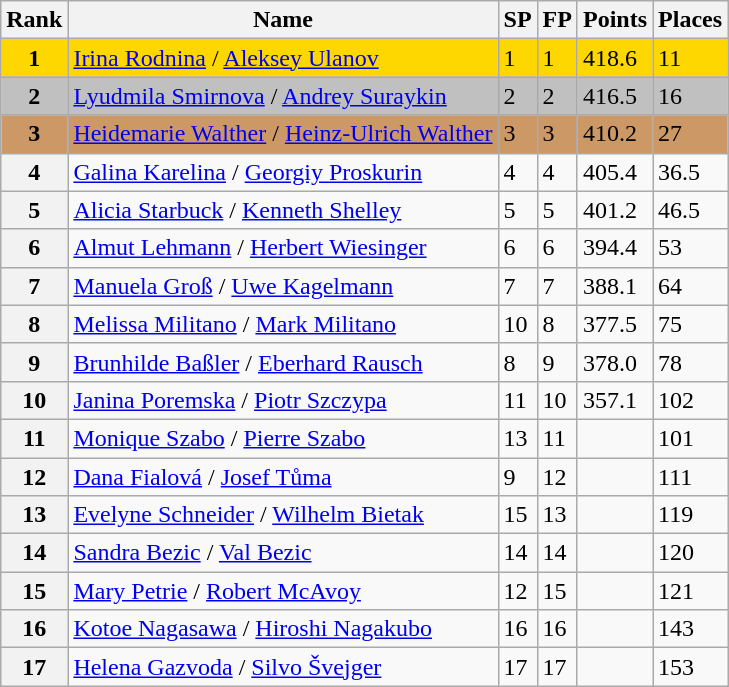<table class="wikitable">
<tr>
<th>Rank</th>
<th>Name</th>
<th>SP</th>
<th>FP</th>
<th>Points</th>
<th>Places</th>
</tr>
<tr bgcolor=gold>
<td align=center><strong>1</strong></td>
<td> <a href='#'>Irina Rodnina</a> / <a href='#'>Aleksey Ulanov</a></td>
<td>1</td>
<td>1</td>
<td>418.6</td>
<td>11</td>
</tr>
<tr bgcolor=silver>
<td align=center><strong>2</strong></td>
<td> <a href='#'>Lyudmila Smirnova</a> / <a href='#'>Andrey Suraykin</a></td>
<td>2</td>
<td>2</td>
<td>416.5</td>
<td>16</td>
</tr>
<tr bgcolor=cc9966>
<td align=center><strong>3</strong></td>
<td> <a href='#'>Heidemarie Walther</a> / <a href='#'>Heinz-Ulrich Walther</a></td>
<td>3</td>
<td>3</td>
<td>410.2</td>
<td>27</td>
</tr>
<tr>
<th>4</th>
<td> <a href='#'>Galina Karelina</a> / <a href='#'>Georgiy Proskurin</a></td>
<td>4</td>
<td>4</td>
<td>405.4</td>
<td>36.5</td>
</tr>
<tr>
<th>5</th>
<td> <a href='#'>Alicia Starbuck</a> / <a href='#'>Kenneth Shelley</a></td>
<td>5</td>
<td>5</td>
<td>401.2</td>
<td>46.5</td>
</tr>
<tr>
<th>6</th>
<td> <a href='#'>Almut Lehmann</a> / <a href='#'>Herbert Wiesinger</a></td>
<td>6</td>
<td>6</td>
<td>394.4</td>
<td>53</td>
</tr>
<tr>
<th>7</th>
<td> <a href='#'>Manuela Groß</a> / <a href='#'>Uwe Kagelmann</a></td>
<td>7</td>
<td>7</td>
<td>388.1</td>
<td>64</td>
</tr>
<tr>
<th>8</th>
<td> <a href='#'>Melissa Militano</a> / <a href='#'>Mark Militano</a></td>
<td>10</td>
<td>8</td>
<td>377.5</td>
<td>75</td>
</tr>
<tr>
<th>9</th>
<td> <a href='#'>Brunhilde Baßler</a> / <a href='#'>Eberhard Rausch</a></td>
<td>8</td>
<td>9</td>
<td>378.0</td>
<td>78</td>
</tr>
<tr>
<th>10</th>
<td> <a href='#'>Janina Poremska</a> / <a href='#'>Piotr Szczypa</a></td>
<td>11</td>
<td>10</td>
<td>357.1</td>
<td>102</td>
</tr>
<tr>
<th>11</th>
<td> <a href='#'>Monique Szabo</a> / <a href='#'>Pierre Szabo</a></td>
<td>13</td>
<td>11</td>
<td></td>
<td>101</td>
</tr>
<tr>
<th>12</th>
<td> <a href='#'>Dana Fialová</a> / <a href='#'>Josef Tůma</a></td>
<td>9</td>
<td>12</td>
<td></td>
<td>111</td>
</tr>
<tr>
<th>13</th>
<td> <a href='#'>Evelyne Schneider</a> / <a href='#'>Wilhelm Bietak</a></td>
<td>15</td>
<td>13</td>
<td></td>
<td>119</td>
</tr>
<tr>
<th>14</th>
<td> <a href='#'>Sandra Bezic</a> / <a href='#'>Val Bezic</a></td>
<td>14</td>
<td>14</td>
<td></td>
<td>120</td>
</tr>
<tr>
<th>15</th>
<td> <a href='#'>Mary Petrie</a> / <a href='#'>Robert McAvoy</a></td>
<td>12</td>
<td>15</td>
<td></td>
<td>121</td>
</tr>
<tr>
<th>16</th>
<td> <a href='#'>Kotoe Nagasawa</a> / <a href='#'>Hiroshi Nagakubo</a></td>
<td>16</td>
<td>16</td>
<td></td>
<td>143</td>
</tr>
<tr>
<th>17</th>
<td> <a href='#'>Helena Gazvoda</a> / <a href='#'>Silvo Švejger</a></td>
<td>17</td>
<td>17</td>
<td></td>
<td>153</td>
</tr>
</table>
